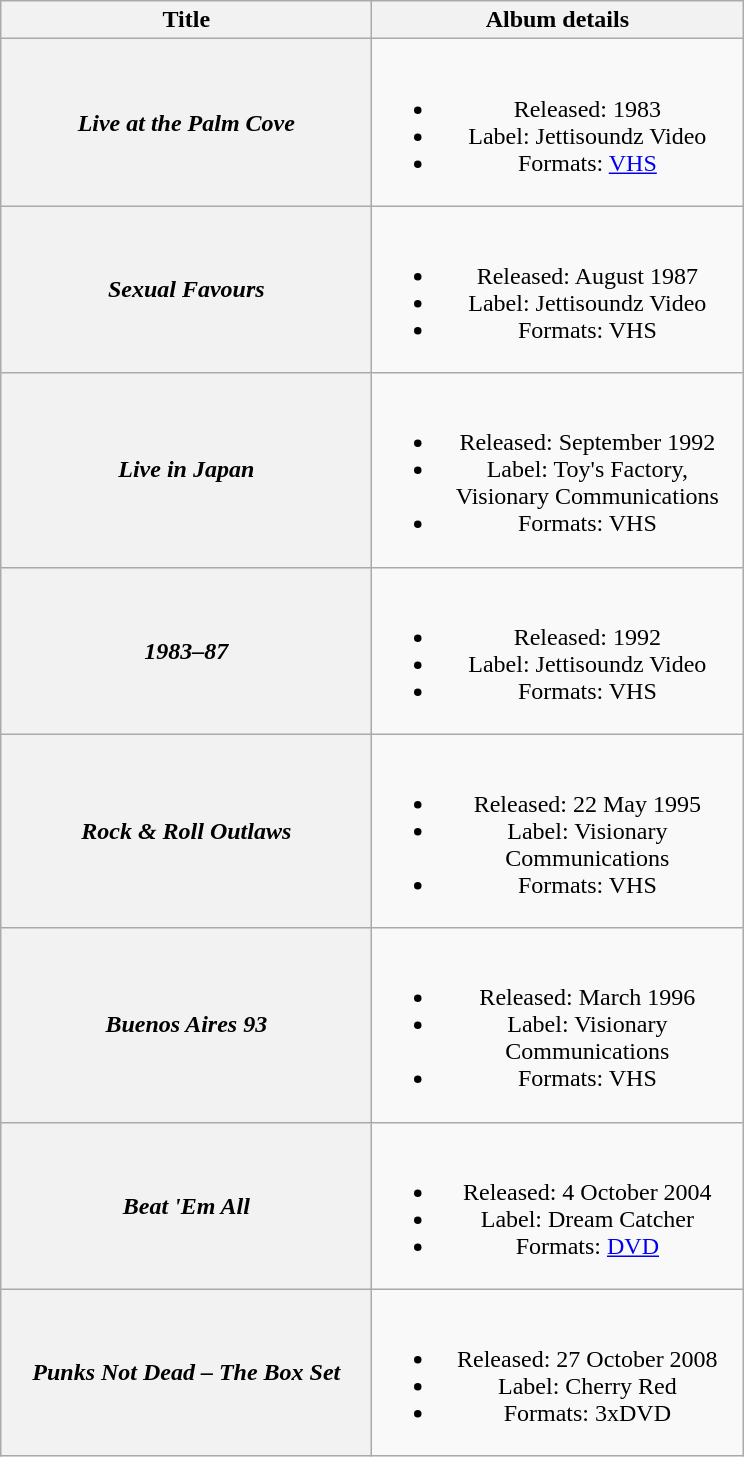<table class="wikitable plainrowheaders" style="text-align:center;">
<tr>
<th scope="col" style="width:15em;">Title</th>
<th scope="col" style="width:15em;">Album details</th>
</tr>
<tr>
<th scope="row"><em>Live at the Palm Cove</em></th>
<td><br><ul><li>Released: 1983</li><li>Label: Jettisoundz Video</li><li>Formats: <a href='#'>VHS</a></li></ul></td>
</tr>
<tr>
<th scope="row"><em>Sexual Favours</em></th>
<td><br><ul><li>Released: August 1987</li><li>Label: Jettisoundz Video</li><li>Formats: VHS</li></ul></td>
</tr>
<tr>
<th scope="row"><em>Live in Japan</em></th>
<td><br><ul><li>Released: September 1992</li><li>Label: Toy's Factory, Visionary Communications</li><li>Formats: VHS</li></ul></td>
</tr>
<tr>
<th scope="row"><em>1983–87</em></th>
<td><br><ul><li>Released: 1992</li><li>Label: Jettisoundz Video</li><li>Formats: VHS</li></ul></td>
</tr>
<tr>
<th scope="row"><em>Rock & Roll Outlaws</em></th>
<td><br><ul><li>Released: 22 May 1995</li><li>Label: Visionary Communications</li><li>Formats: VHS</li></ul></td>
</tr>
<tr>
<th scope="row"><em>Buenos Aires 93</em></th>
<td><br><ul><li>Released: March 1996</li><li>Label: Visionary Communications</li><li>Formats: VHS</li></ul></td>
</tr>
<tr>
<th scope="row"><em>Beat 'Em All</em></th>
<td><br><ul><li>Released: 4 October 2004</li><li>Label: Dream Catcher</li><li>Formats: <a href='#'>DVD</a></li></ul></td>
</tr>
<tr>
<th scope="row"><em>Punks Not Dead – The Box Set</em></th>
<td><br><ul><li>Released: 27 October 2008</li><li>Label: Cherry Red</li><li>Formats: 3xDVD</li></ul></td>
</tr>
</table>
